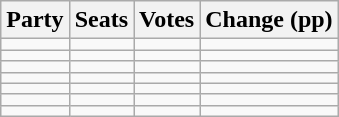<table class="wikitable" style="text-align:right;">
<tr>
<th>Party</th>
<th>Seats</th>
<th>Votes</th>
<th colspan="3">Change (pp)</th>
</tr>
<tr>
<td style="text-align:left;"></td>
<td></td>
<td></td>
<td></td>
</tr>
<tr>
<td style="text-align:left;"></td>
<td></td>
<td></td>
<td></td>
</tr>
<tr>
<td style="text-align:left;"></td>
<td></td>
<td></td>
<td></td>
</tr>
<tr>
<td style="text-align:left;"></td>
<td></td>
<td></td>
<td></td>
</tr>
<tr>
<td style="text-align:left;"></td>
<td></td>
<td></td>
<td></td>
</tr>
<tr>
<td style="text-align:left;"></td>
<td></td>
<td></td>
<td></td>
</tr>
<tr>
<td style="text-align:left;"></td>
<td></td>
<td></td>
<td></td>
</tr>
</table>
